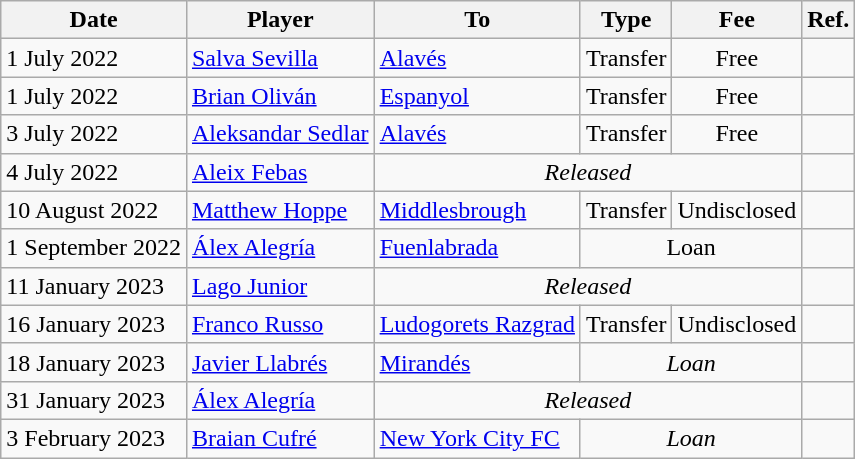<table class="wikitable">
<tr>
<th>Date</th>
<th>Player</th>
<th>To</th>
<th>Type</th>
<th>Fee</th>
<th>Ref.</th>
</tr>
<tr>
<td>1 July 2022</td>
<td> <a href='#'>Salva Sevilla</a></td>
<td><a href='#'>Alavés</a></td>
<td align=center>Transfer</td>
<td align=center>Free</td>
<td align=center></td>
</tr>
<tr>
<td>1 July 2022</td>
<td> <a href='#'>Brian Oliván</a></td>
<td><a href='#'>Espanyol</a></td>
<td align=center>Transfer</td>
<td align=center>Free</td>
<td align=center></td>
</tr>
<tr>
<td>3 July 2022</td>
<td> <a href='#'>Aleksandar Sedlar</a></td>
<td><a href='#'>Alavés</a></td>
<td align=center>Transfer</td>
<td align=center>Free</td>
<td align=center></td>
</tr>
<tr>
<td>4 July 2022</td>
<td> <a href='#'>Aleix Febas</a></td>
<td colspan=3 align=center><em>Released</em></td>
<td align=center></td>
</tr>
<tr>
<td>10 August 2022</td>
<td> <a href='#'>Matthew Hoppe</a></td>
<td> <a href='#'>Middlesbrough</a></td>
<td align=center>Transfer</td>
<td align=center>Undisclosed</td>
<td align=center></td>
</tr>
<tr>
<td>1 September 2022</td>
<td> <a href='#'>Álex Alegría</a></td>
<td><a href='#'>Fuenlabrada</a></td>
<td colspan=2 align=center>Loan</td>
<td align=center></td>
</tr>
<tr>
<td>11 January 2023</td>
<td> <a href='#'>Lago Junior</a></td>
<td colspan=3 align=center><em>Released</em></td>
<td align=center></td>
</tr>
<tr>
<td>16 January 2023</td>
<td> <a href='#'>Franco Russo</a></td>
<td> <a href='#'>Ludogorets Razgrad</a></td>
<td align=center>Transfer</td>
<td align=center>Undisclosed</td>
<td align=center></td>
</tr>
<tr>
<td>18 January 2023</td>
<td> <a href='#'>Javier Llabrés</a></td>
<td><a href='#'>Mirandés</a></td>
<td colspan=2 align=center><em>Loan</em></td>
<td align=center></td>
</tr>
<tr>
<td>31 January 2023</td>
<td> <a href='#'>Álex Alegría</a></td>
<td colspan=3 align=center><em>Released</em></td>
<td align=center></td>
</tr>
<tr>
<td>3 February 2023</td>
<td> <a href='#'>Braian Cufré</a></td>
<td> <a href='#'>New York City FC</a></td>
<td colspan=2 align=center><em>Loan</em></td>
<td align=center></td>
</tr>
</table>
